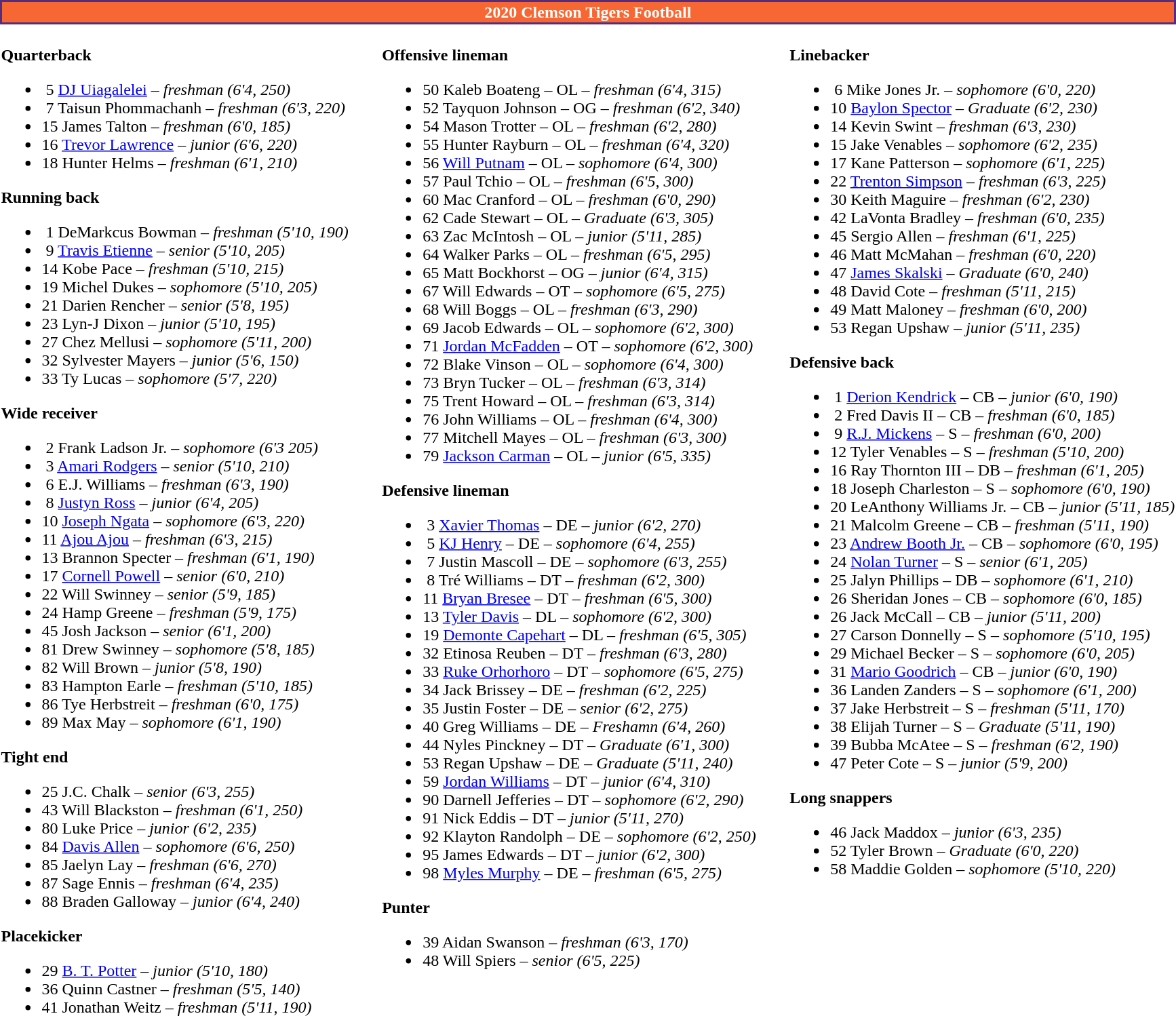<table class="toccolours" style="text-align: left;">
<tr>
<td colspan=11 style="color:#FFFFFF;background:#F66733; text-align: center;border:2px solid #522D80"><strong>2020 Clemson Tigers Football</strong></td>
</tr>
<tr>
<td valign="top"><br><strong>Quarterback</strong><ul><li> 5 <a href='#'>DJ Uiagalelei</a> – <em>freshman (6'4, 250)</em></li><li> 7 Taisun Phommachanh – <em> freshman (6'3, 220)</em></li><li>15 James Talton – <em>freshman (6'0, 185)</em></li><li>16 <a href='#'>Trevor Lawrence</a> – <em>junior (6'6, 220)</em></li><li>18 Hunter Helms – <em>freshman (6'1, 210)</em></li></ul><strong>Running back</strong><ul><li> 1 DeMarkcus Bowman – <em>freshman (5'10, 190)</em></li><li> 9 <a href='#'>Travis Etienne</a> – <em>senior (5'10, 205)</em></li><li>14 Kobe Pace – <em>freshman (5'10, 215)</em></li><li>19 Michel Dukes – <em>sophomore (5'10, 205)</em></li><li>21 Darien Rencher – <em> senior (5'8, 195)</em></li><li>23 Lyn-J Dixon – <em>junior (5'10, 195)</em></li><li>27 Chez Mellusi – <em>sophomore (5'11, 200)</em></li><li>32 Sylvester Mayers – <em> junior (5'6, 150)</em></li><li>33 Ty Lucas – <em> sophomore (5'7, 220)</em></li></ul><strong>Wide receiver</strong><ul><li> 2 Frank Ladson Jr. – <em>sophomore (6'3 205)</em></li><li> 3 <a href='#'>Amari Rodgers</a> – <em>senior (5'10, 210)</em></li><li> 6 E.J. Williams – <em>freshman (6'3, 190)</em></li><li> 8 <a href='#'>Justyn Ross</a> – <em>junior (6'4, 205)</em></li><li>10 <a href='#'>Joseph Ngata</a> – <em>sophomore (6'3, 220)</em></li><li>11 <a href='#'>Ajou Ajou</a> – <em>freshman (6'3, 215)</em></li><li>13 Brannon Specter – <em> freshman (6'1, 190)</em></li><li>17 <a href='#'>Cornell Powell</a> – <em> senior (6'0, 210)</em></li><li>22 Will Swinney – <em>senior (5'9, 185)</em></li><li>24 Hamp Greene – <em> freshman (5'9, 175)</em></li><li>45 Josh Jackson – <em> senior (6'1, 200)</em></li><li>81 Drew Swinney – <em> sophomore (5'8, 185)</em></li><li>82 Will Brown – <em> junior (5'8, 190)</em></li><li>83 Hampton Earle – <em> freshman (5'10, 185)</em></li><li>86 Tye Herbstreit – <em> freshman (6'0, 175)</em></li><li>89 Max May – <em> sophomore (6'1, 190)</em></li></ul><strong>Tight end</strong><ul><li>25 J.C. Chalk – <em> senior (6'3, 255)</em></li><li>43 Will Blackston – <em>freshman (6'1, 250)</em></li><li>80 Luke Price – <em> junior (6'2, 235)</em></li><li>84 <a href='#'>Davis Allen</a> – <em>sophomore (6'6, 250)</em></li><li>85 Jaelyn Lay – <em> freshman (6'6, 270)</em></li><li>87 Sage Ennis – <em>freshman (6'4, 235)</em></li><li>88 Braden Galloway – <em>junior (6'4, 240)</em></li></ul><strong>Placekicker</strong><ul><li>29 <a href='#'>B. T. Potter</a> – <em>junior (5'10, 180)</em></li><li>36 Quinn Castner – <em>freshman (5'5, 140)</em></li><li>41 Jonathan Weitz – <em> freshman (5'11, 190)</em></li></ul></td>
<td width="25"> </td>
<td valign="top"><br><strong>Offensive lineman</strong><ul><li>50 Kaleb Boateng – OL – <em> freshman (6'4, 315)</em></li><li>52 Tayquon Johnson – OG – <em> freshman (6'2, 340)</em></li><li>54 Mason Trotter – OL – <em> freshman (6'2, 280)</em></li><li>55 Hunter Rayburn – OL – <em> freshman (6'4, 320)</em></li><li>56 <a href='#'>Will Putnam</a> – OL – <em>sophomore (6'4, 300)</em></li><li>57 Paul Tchio – OL – <em>freshman (6'5, 300)</em></li><li>60 Mac Cranford – OL – <em> freshman (6'0, 290)</em></li><li>62 Cade Stewart – OL – <em> Graduate (6'3, 305)</em></li><li>63 Zac McIntosh – OL – <em> junior (5'11, 285)</em></li><li>64 Walker Parks – OL – <em>freshman (6'5, 295)</em></li><li>65 Matt Bockhorst – OG – <em> junior (6'4, 315)</em></li><li>67 Will Edwards – OT – <em> sophomore (6'5, 275)</em></li><li>68 Will Boggs – OL – <em>freshman (6'3, 290)</em></li><li>69 Jacob Edwards – OL – <em> sophomore (6'2, 300)</em></li><li>71 <a href='#'>Jordan McFadden</a> – OT – <em> sophomore (6'2, 300)</em></li><li>72 Blake Vinson – OL – <em> sophomore (6'4, 300)</em></li><li>73 Bryn Tucker – OL – <em>freshman (6'3, 314)</em></li><li>75 Trent Howard – OL – <em>freshman (6'3, 314)</em></li><li>76 John Williams – OL – <em>freshman (6'4, 300)</em></li><li>77 Mitchell Mayes – OL – <em>freshman (6'3, 300)</em></li><li>79 <a href='#'>Jackson Carman</a> – OL – <em>junior (6'5, 335)</em></li></ul><strong>Defensive lineman</strong><ul><li> 3 <a href='#'>Xavier Thomas</a> – DE – <em>junior (6'2, 270)</em></li><li> 5 <a href='#'>KJ Henry</a> – DE – <em> sophomore (6'4, 255)</em></li><li> 7 Justin Mascoll – DE – <em> sophomore (6'3, 255)</em></li><li> 8 Tré Williams – DT – <em>freshman (6'2, 300)</em></li><li>11 <a href='#'>Bryan Bresee</a> – DT – <em>freshman (6'5, 300)</em></li><li>13 <a href='#'>Tyler Davis</a> – DL – <em>sophomore (6'2, 300)</em></li><li>19 <a href='#'>Demonte Capehart</a> – DL – <em>freshman (6'5, 305)</em></li><li>32 Etinosa Reuben – DT – <em> freshman (6'3, 280)</em></li><li>33 <a href='#'>Ruke Orhorhoro</a> – DT – <em>sophomore (6'5, 275)</em></li><li>34 Jack Brissey – DE – <em> freshman (6'2, 225)</em></li><li>35 Justin Foster – DE – <em>senior (6'2, 275)</em></li><li>40 Greg Williams – DE – <em> Freshamn (6'4, 260)</em></li><li>44 Nyles Pinckney – DT – <em> Graduate (6'1, 300)</em></li><li>53 Regan Upshaw – DE – <em> Graduate (5'11, 240)</em></li><li>59 <a href='#'>Jordan Williams</a> – DT – <em> junior (6'4, 310)</em></li><li>90 Darnell Jefferies – DT – <em> sophomore (6'2, 290)</em></li><li>91 Nick Eddis – DT – <em> junior (5'11, 270)</em></li><li>92 Klayton Randolph – DE – <em> sophomore (6'2, 250)</em></li><li>95 James Edwards – DT – <em> junior (6'2, 300)</em></li><li>98 <a href='#'>Myles Murphy</a> – DE – <em>freshman (6'5, 275)</em></li></ul><strong>Punter</strong><ul><li>39 Aidan Swanson – <em> freshman (6'3, 170)</em></li><li>48 Will Spiers – <em> senior (6'5, 225)</em></li></ul></td>
<td width="25"> </td>
<td valign="top"><br><strong>Linebacker</strong><ul><li> 6 Mike Jones Jr. – <em> sophomore (6'0, 220)</em></li><li>10 <a href='#'>Baylon Spector</a> – <em> Graduate (6'2, 230)</em></li><li>14 Kevin Swint – <em>freshman (6'3, 230)</em></li><li>15 Jake Venables – <em> sophomore (6'2, 235)</em></li><li>17 Kane Patterson – <em>sophomore (6'1, 225)</em></li><li>22 <a href='#'>Trenton Simpson</a> – <em>freshman (6'3, 225)</em></li><li>30 Keith Maguire – <em> freshman (6'2, 230)</em></li><li>42 LaVonta Bradley – <em> freshman (6'0, 235)</em></li><li>45 Sergio Allen – <em>freshman (6'1, 225)</em></li><li>46 Matt McMahan – <em> freshman (6'0, 220)</em></li><li>47 <a href='#'>James Skalski</a> – <em> Graduate (6'0, 240)</em></li><li>48 David Cote – <em> freshman (5'11, 215)</em></li><li>49 Matt Maloney – <em> freshman (6'0, 200)</em></li><li>53 Regan Upshaw – <em> junior (5'11, 235)</em></li></ul><strong>Defensive back</strong><ul><li> 1 <a href='#'>Derion Kendrick</a> – CB – <em>junior (6'0, 190)</em></li><li> 2 Fred Davis II – CB – <em>freshman (6'0, 185)</em></li><li> 9 <a href='#'>R.J. Mickens</a> – S – <em>freshman (6'0, 200)</em></li><li>12 Tyler Venables – S – <em>freshman (5'10, 200)</em></li><li>16 Ray Thornton III – DB – <em> freshman (6'1, 205)</em></li><li>18 Joseph Charleston – S – <em>sophomore (6'0, 190)</em></li><li>20 LeAnthony Williams Jr. – CB – <em> junior (5'11, 185)</em></li><li>21 Malcolm Greene – CB – <em>freshman (5'11, 190)</em></li><li>23 <a href='#'>Andrew Booth Jr.</a> – CB – <em>sophomore (6'0, 195)</em></li><li>24 <a href='#'>Nolan Turner</a> – S – <em> senior (6'1, 205)</em></li><li>25 Jalyn Phillips – DB – <em>sophomore (6'1, 210)</em></li><li>26 Sheridan Jones – CB – <em>sophomore (6'0, 185)</em></li><li>26 Jack McCall – CB – <em> junior (5'11, 200)</em></li><li>27 Carson Donnelly – S – <em> sophomore (5'10, 195)</em></li><li>29 Michael Becker – S – <em> sophomore (6'0, 205)</em></li><li>31 <a href='#'>Mario Goodrich</a> – CB – <em>junior (6'0, 190)</em></li><li>36 Landen Zanders – S – <em>sophomore (6'1, 200)</em></li><li>37 Jake Herbstreit – S – <em> freshman (5'11, 170)</em></li><li>38 Elijah Turner – S – <em> Graduate (5'11, 190)</em></li><li>39 Bubba McAtee – S – <em>freshman (6'2, 190)</em></li><li>47 Peter Cote – S – <em> junior (5'9, 200)</em></li></ul><strong>Long snappers</strong><ul><li>46 Jack Maddox – <em> junior (6'3, 235)</em></li><li>52 Tyler Brown – <em> Graduate (6'0, 220)</em></li><li>58 Maddie Golden – <em> sophomore (5'10, 220)</em></li></ul></td>
</tr>
<tr>
</tr>
</table>
